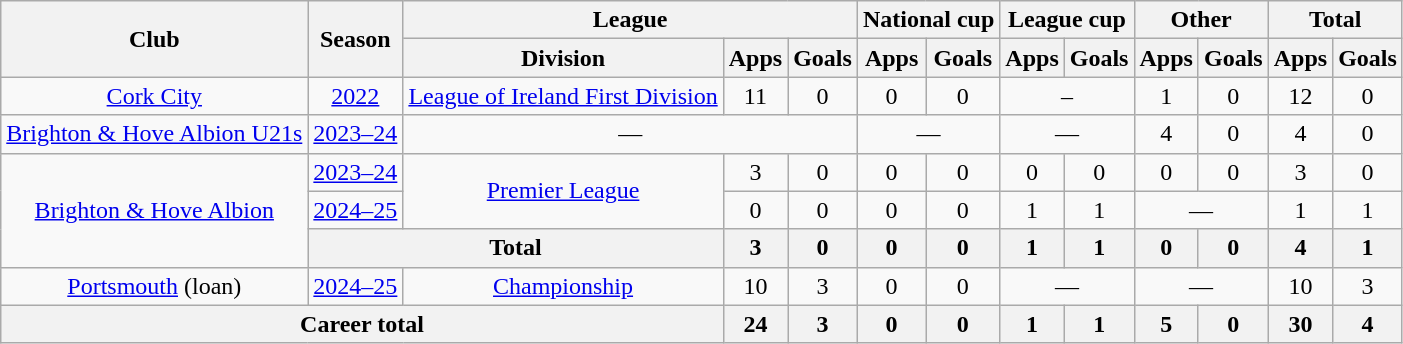<table class=wikitable style="text-align: center">
<tr>
<th rowspan="2">Club</th>
<th rowspan="2">Season</th>
<th colspan="3">League</th>
<th colspan="2">National cup</th>
<th colspan="2">League cup</th>
<th colspan="2">Other</th>
<th colspan="2">Total</th>
</tr>
<tr>
<th>Division</th>
<th>Apps</th>
<th>Goals</th>
<th>Apps</th>
<th>Goals</th>
<th>Apps</th>
<th>Goals</th>
<th>Apps</th>
<th>Goals</th>
<th>Apps</th>
<th>Goals</th>
</tr>
<tr>
<td><a href='#'>Cork City</a></td>
<td><a href='#'>2022</a></td>
<td><a href='#'>League of Ireland First Division</a></td>
<td>11</td>
<td>0</td>
<td>0</td>
<td>0</td>
<td colspan="2">–</td>
<td>1</td>
<td>0</td>
<td>12</td>
<td>0</td>
</tr>
<tr>
<td><a href='#'>Brighton & Hove Albion U21s</a></td>
<td><a href='#'>2023–24</a></td>
<td colspan="3">—</td>
<td colspan="2">—</td>
<td colspan="2">—</td>
<td>4</td>
<td>0</td>
<td>4</td>
<td>0</td>
</tr>
<tr>
<td rowspan="3"><a href='#'>Brighton & Hove Albion</a></td>
<td><a href='#'>2023–24</a></td>
<td rowspan=2><a href='#'>Premier League</a></td>
<td>3</td>
<td>0</td>
<td>0</td>
<td>0</td>
<td>0</td>
<td>0</td>
<td>0</td>
<td>0</td>
<td>3</td>
<td>0</td>
</tr>
<tr>
<td><a href='#'>2024–25</a></td>
<td>0</td>
<td>0</td>
<td>0</td>
<td>0</td>
<td>1</td>
<td>1</td>
<td colspan="2">—</td>
<td>1</td>
<td>1</td>
</tr>
<tr>
<th colspan="2">Total</th>
<th>3</th>
<th>0</th>
<th>0</th>
<th>0</th>
<th>1</th>
<th>1</th>
<th>0</th>
<th>0</th>
<th>4</th>
<th>1</th>
</tr>
<tr>
<td><a href='#'>Portsmouth</a> (loan)</td>
<td><a href='#'>2024–25</a></td>
<td><a href='#'>Championship</a></td>
<td>10</td>
<td>3</td>
<td>0</td>
<td>0</td>
<td colspan="2">—</td>
<td colspan="2">—</td>
<td>10</td>
<td>3</td>
</tr>
<tr>
<th colspan="3">Career total</th>
<th>24</th>
<th>3</th>
<th>0</th>
<th>0</th>
<th>1</th>
<th>1</th>
<th>5</th>
<th>0</th>
<th>30</th>
<th>4</th>
</tr>
</table>
